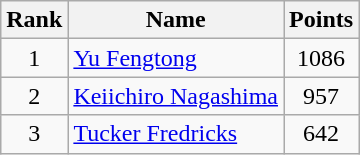<table class="wikitable" border="1">
<tr>
<th width=30>Rank</th>
<th>Name</th>
<th width=25>Points</th>
</tr>
<tr>
<td align=center>1</td>
<td> <a href='#'>Yu Fengtong</a></td>
<td align=center>1086</td>
</tr>
<tr>
<td align=center>2</td>
<td> <a href='#'>Keiichiro Nagashima</a></td>
<td align=center>957</td>
</tr>
<tr>
<td align=center>3</td>
<td> <a href='#'>Tucker Fredricks</a></td>
<td align=center>642</td>
</tr>
</table>
